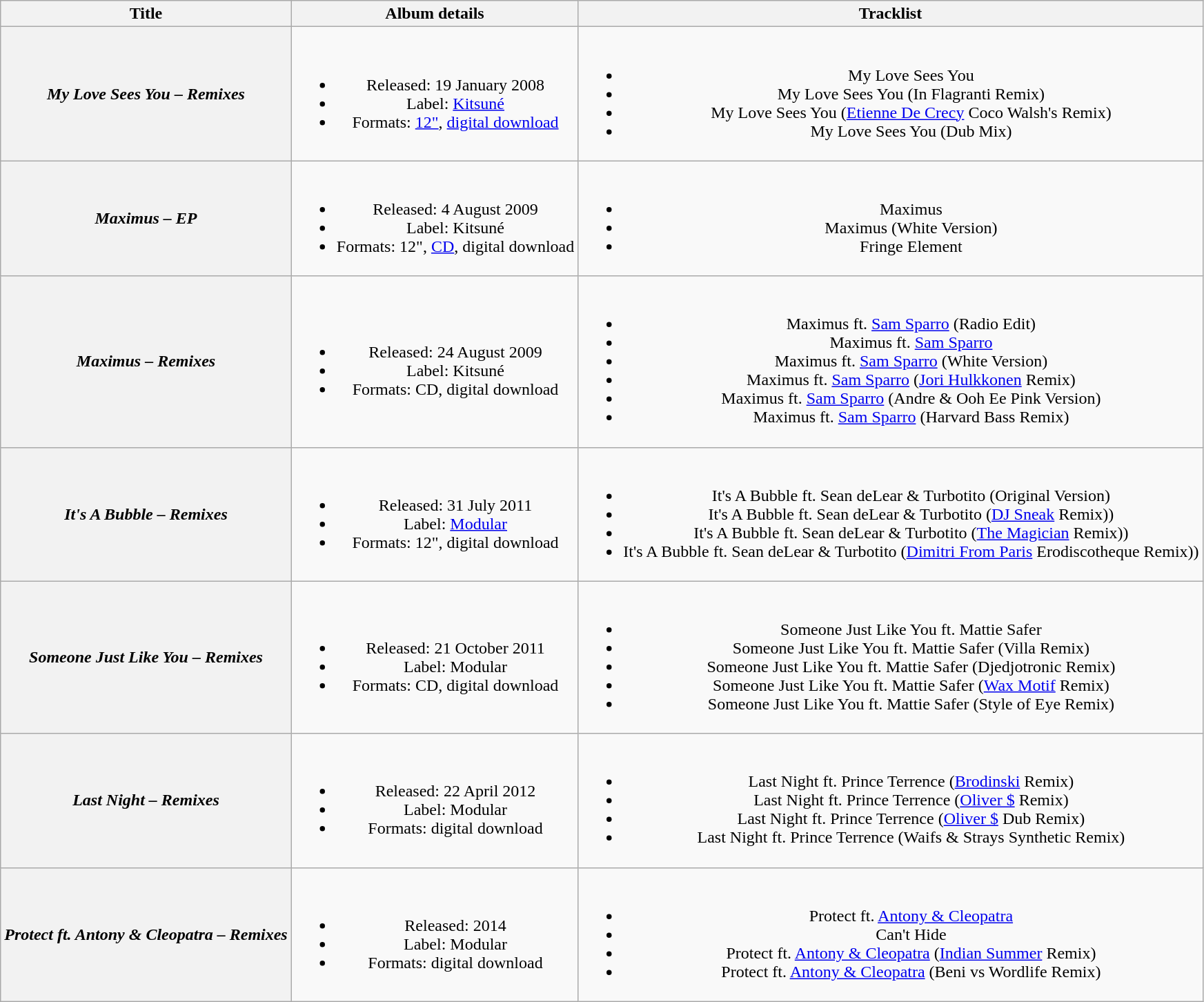<table class="wikitable plainrowheaders" style="text-align:center;">
<tr>
<th scope="col">Title</th>
<th scope="col">Album details</th>
<th scope="col">Tracklist</th>
</tr>
<tr>
<th scope="row"><strong><em>My Love Sees You – Remixes</em></strong></th>
<td><br><ul><li>Released: 19 January 2008</li><li>Label: <a href='#'>Kitsuné</a></li><li>Formats: <a href='#'>12"</a>, <a href='#'>digital download</a></li></ul></td>
<td><br><ul><li>My Love Sees You</li><li>My Love Sees You (In Flagranti Remix)</li><li>My Love Sees You (<a href='#'>Etienne De Crecy</a> Coco Walsh's Remix)</li><li>My Love Sees You (Dub Mix)</li></ul></td>
</tr>
<tr>
<th scope="row"><strong><em>Maximus – EP</em></strong></th>
<td><br><ul><li>Released: 4 August 2009</li><li>Label: Kitsuné</li><li>Formats: 12", <a href='#'>CD</a>, digital download</li></ul></td>
<td><br><ul><li>Maximus</li><li>Maximus (White Version)</li><li>Fringe Element</li></ul></td>
</tr>
<tr>
<th scope="row"><strong><em>Maximus – Remixes</em></strong></th>
<td><br><ul><li>Released: 24 August 2009</li><li>Label: Kitsuné</li><li>Formats: CD, digital download</li></ul></td>
<td><br><ul><li>Maximus ft. <a href='#'>Sam Sparro</a> (Radio Edit)</li><li>Maximus ft. <a href='#'>Sam Sparro</a></li><li>Maximus ft. <a href='#'>Sam Sparro</a> (White Version)</li><li>Maximus ft. <a href='#'>Sam Sparro</a> (<a href='#'>Jori Hulkkonen</a> Remix)</li><li>Maximus ft. <a href='#'>Sam Sparro</a> (Andre & Ooh Ee Pink Version)</li><li>Maximus ft. <a href='#'>Sam Sparro</a> (Harvard Bass Remix)</li></ul></td>
</tr>
<tr>
<th scope="row"><strong><em>It's A Bubble – Remixes</em></strong></th>
<td><br><ul><li>Released: 31 July 2011</li><li>Label: <a href='#'>Modular</a></li><li>Formats: 12", digital download</li></ul></td>
<td><br><ul><li>It's A Bubble ft. Sean deLear & Turbotito (Original Version)</li><li>It's A Bubble ft. Sean deLear & Turbotito (<a href='#'>DJ Sneak</a> Remix))</li><li>It's A Bubble ft. Sean deLear & Turbotito (<a href='#'>The Magician</a> Remix))</li><li>It's A Bubble ft. Sean deLear & Turbotito (<a href='#'>Dimitri From Paris</a> Erodiscotheque Remix))</li></ul></td>
</tr>
<tr>
<th scope="row"><strong><em>Someone Just Like You – Remixes</em></strong></th>
<td><br><ul><li>Released: 21 October 2011</li><li>Label: Modular</li><li>Formats: CD, digital download</li></ul></td>
<td><br><ul><li>Someone Just Like You ft. Mattie Safer</li><li>Someone Just Like You ft. Mattie Safer (Villa Remix)</li><li>Someone Just Like You ft. Mattie Safer (Djedjotronic Remix)</li><li>Someone Just Like You ft. Mattie Safer (<a href='#'>Wax Motif</a> Remix)</li><li>Someone Just Like You ft. Mattie Safer (Style of Eye Remix)</li></ul></td>
</tr>
<tr>
<th scope="row"><strong><em>Last Night – Remixes</em></strong></th>
<td><br><ul><li>Released: 22 April 2012</li><li>Label: Modular</li><li>Formats: digital download</li></ul></td>
<td><br><ul><li>Last Night ft. Prince Terrence (<a href='#'>Brodinski</a> Remix)</li><li>Last Night ft. Prince Terrence (<a href='#'>Oliver $</a> Remix)</li><li>Last Night ft. Prince Terrence (<a href='#'>Oliver $</a> Dub Remix)</li><li>Last Night ft. Prince Terrence (Waifs & Strays Synthetic Remix)</li></ul></td>
</tr>
<tr>
<th scope="row"><strong><em>Protect ft. Antony & Cleopatra – Remixes</em></strong></th>
<td><br><ul><li>Released: 2014</li><li>Label: Modular</li><li>Formats: digital download</li></ul></td>
<td><br><ul><li>Protect ft. <a href='#'>Antony & Cleopatra</a></li><li>Can't Hide</li><li>Protect ft. <a href='#'>Antony & Cleopatra</a> (<a href='#'>Indian Summer</a> Remix)</li><li>Protect ft. <a href='#'>Antony & Cleopatra</a> (Beni vs Wordlife Remix)</li></ul></td>
</tr>
</table>
